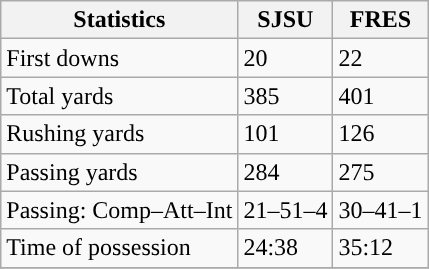<table class="wikitable" style="float: left;">
<tr>
<th>Statistics</th>
<th>SJSU</th>
<th>FRES</th>
</tr>
<tr>
<td>First downs</td>
<td>20</td>
<td>22</td>
</tr>
<tr>
<td>Total yards</td>
<td>385</td>
<td>401</td>
</tr>
<tr>
<td>Rushing yards</td>
<td>101</td>
<td>126</td>
</tr>
<tr>
<td>Passing yards</td>
<td>284</td>
<td>275</td>
</tr>
<tr>
<td>Passing: Comp–Att–Int</td>
<td>21–51–4</td>
<td>30–41–1</td>
</tr>
<tr>
<td>Time of possession</td>
<td>24:38</td>
<td>35:12</td>
</tr>
<tr>
</tr>
</table>
